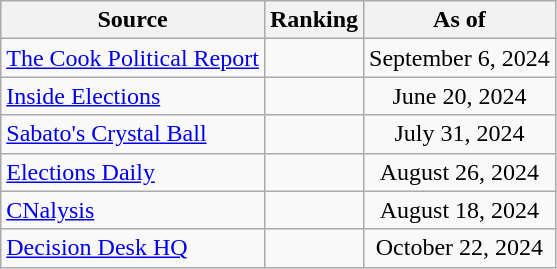<table class="wikitable" style="text-align:center">
<tr>
<th>Source</th>
<th>Ranking</th>
<th>As of</th>
</tr>
<tr>
<td align=left><a href='#'>The Cook Political Report</a></td>
<td></td>
<td>September 6, 2024</td>
</tr>
<tr>
<td align=left><a href='#'>Inside Elections</a></td>
<td></td>
<td>June 20, 2024</td>
</tr>
<tr>
<td align=left><a href='#'>Sabato's Crystal Ball</a></td>
<td></td>
<td>July 31, 2024</td>
</tr>
<tr>
<td align=left><a href='#'>Elections Daily</a></td>
<td></td>
<td>August 26, 2024</td>
</tr>
<tr>
<td align=left><a href='#'>CNalysis</a></td>
<td></td>
<td>August 18, 2024</td>
</tr>
<tr>
<td align=left><a href='#'>Decision Desk HQ</a></td>
<td></td>
<td>October 22, 2024</td>
</tr>
</table>
